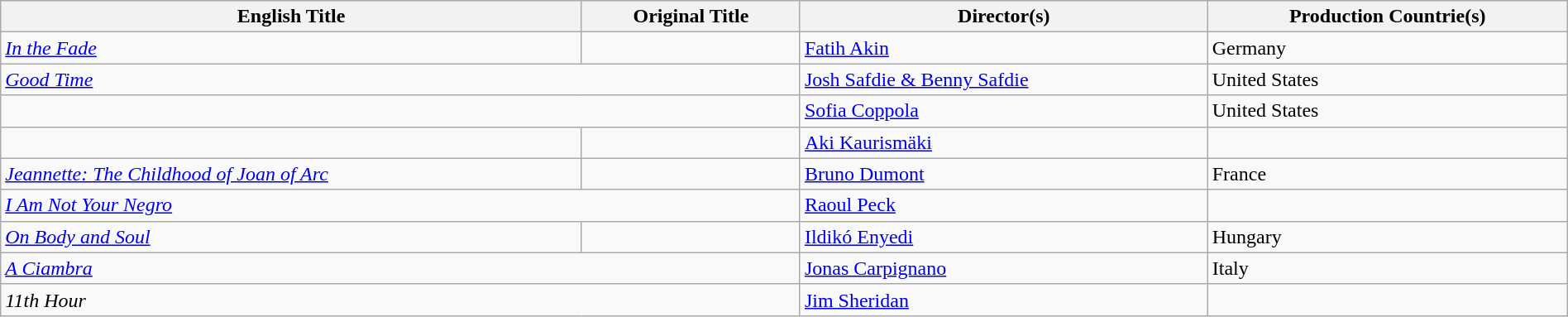<table class="sortable wikitable" style="width:100%; margin-bottom:4px" cellpadding="5">
<tr>
<th scope="col">English Title</th>
<th scope="col">Original Title</th>
<th scope="col">Director(s)</th>
<th scope="col">Production Countrie(s)</th>
</tr>
<tr>
<td><em><a href='#'>In the Fade</a></em></td>
<td></td>
<td><a href='#'>Fatih Akin</a></td>
<td>Germany</td>
</tr>
<tr>
<td colspan = "2"><em><a href='#'>Good Time</a></em></td>
<td><a href='#'>Josh Safdie & Benny Safdie</a></td>
<td>United States</td>
</tr>
<tr>
<td colspan = "2"></td>
<td><a href='#'>Sofia Coppola</a></td>
<td>United States</td>
</tr>
<tr>
<td></td>
<td></td>
<td><a href='#'>Aki Kaurismäki</a></td>
<td></td>
</tr>
<tr>
<td><em><a href='#'>Jeannette: The Childhood of Joan of Arc</a></em></td>
<td></td>
<td><a href='#'>Bruno Dumont</a></td>
<td>France</td>
</tr>
<tr>
<td colspan = "2"><em><a href='#'>I Am Not Your Negro</a></em></td>
<td><a href='#'>Raoul Peck</a></td>
<td></td>
</tr>
<tr>
<td><em><a href='#'>On Body and Soul</a></em></td>
<td></td>
<td><a href='#'>Ildikó Enyedi</a></td>
<td>Hungary</td>
</tr>
<tr>
<td colspan = "2"><em><a href='#'>A Ciambra</a></em></td>
<td><a href='#'>Jonas Carpignano</a></td>
<td>Italy</td>
</tr>
<tr>
<td colspan = "2"><em>11th Hour</em></td>
<td><a href='#'>Jim Sheridan</a></td>
<td></td>
</tr>
</table>
